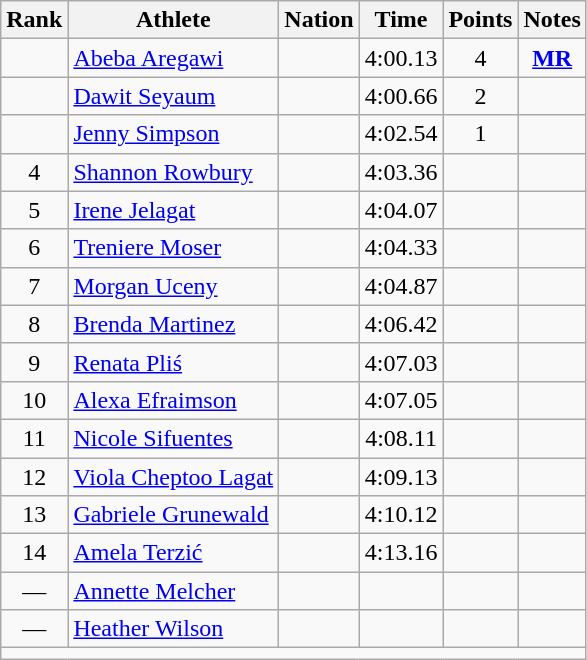<table class="wikitable mw-datatable sortable" style="text-align:center;">
<tr>
<th>Rank</th>
<th>Athlete</th>
<th>Nation</th>
<th>Time</th>
<th>Points</th>
<th>Notes</th>
</tr>
<tr>
<td></td>
<td align=left><a href='#'>Abeba Aregawi</a></td>
<td align=left></td>
<td>4:00.13</td>
<td>4</td>
<td><strong><a href='#'>MR</a></strong></td>
</tr>
<tr>
<td></td>
<td align=left><a href='#'>Dawit Seyaum</a></td>
<td align=left></td>
<td>4:00.66</td>
<td>2</td>
<td></td>
</tr>
<tr>
<td></td>
<td align=left><a href='#'>Jenny Simpson</a></td>
<td align=left></td>
<td>4:02.54</td>
<td>1</td>
<td></td>
</tr>
<tr>
<td>4</td>
<td align=left><a href='#'>Shannon Rowbury</a></td>
<td align=left></td>
<td>4:03.36</td>
<td></td>
<td></td>
</tr>
<tr>
<td>5</td>
<td align=left><a href='#'>Irene Jelagat</a></td>
<td align=left></td>
<td>4:04.07</td>
<td></td>
<td></td>
</tr>
<tr>
<td>6</td>
<td align=left><a href='#'>Treniere Moser</a></td>
<td align=left></td>
<td>4:04.33</td>
<td></td>
<td></td>
</tr>
<tr>
<td>7</td>
<td align=left><a href='#'>Morgan Uceny</a></td>
<td align=left></td>
<td>4:04.87</td>
<td></td>
<td></td>
</tr>
<tr>
<td>8</td>
<td align=left><a href='#'>Brenda Martinez</a></td>
<td align=left></td>
<td>4:06.42</td>
<td></td>
<td></td>
</tr>
<tr>
<td>9</td>
<td align=left><a href='#'>Renata Pliś</a></td>
<td align=left></td>
<td>4:07.03</td>
<td></td>
<td></td>
</tr>
<tr>
<td>10</td>
<td align=left><a href='#'>Alexa Efraimson</a></td>
<td align=left></td>
<td>4:07.05</td>
<td></td>
<td></td>
</tr>
<tr>
<td>11</td>
<td align=left><a href='#'>Nicole Sifuentes</a></td>
<td align=left></td>
<td>4:08.11</td>
<td></td>
<td></td>
</tr>
<tr>
<td>12</td>
<td align=left><a href='#'>Viola Cheptoo Lagat</a></td>
<td align=left></td>
<td>4:09.13</td>
<td></td>
<td></td>
</tr>
<tr>
<td>13</td>
<td align=left><a href='#'>Gabriele Grunewald</a></td>
<td align=left></td>
<td>4:10.12</td>
<td></td>
<td></td>
</tr>
<tr>
<td>14</td>
<td align=left><a href='#'>Amela Terzić</a></td>
<td align=left></td>
<td>4:13.16</td>
<td></td>
<td></td>
</tr>
<tr>
<td>—</td>
<td align=left><a href='#'>Annette Melcher</a></td>
<td align=left></td>
<td></td>
<td></td>
<td></td>
</tr>
<tr>
<td>—</td>
<td align=left><a href='#'>Heather Wilson</a></td>
<td align=left></td>
<td></td>
<td></td>
<td></td>
</tr>
<tr class="sortbottom">
<td colspan=6></td>
</tr>
</table>
